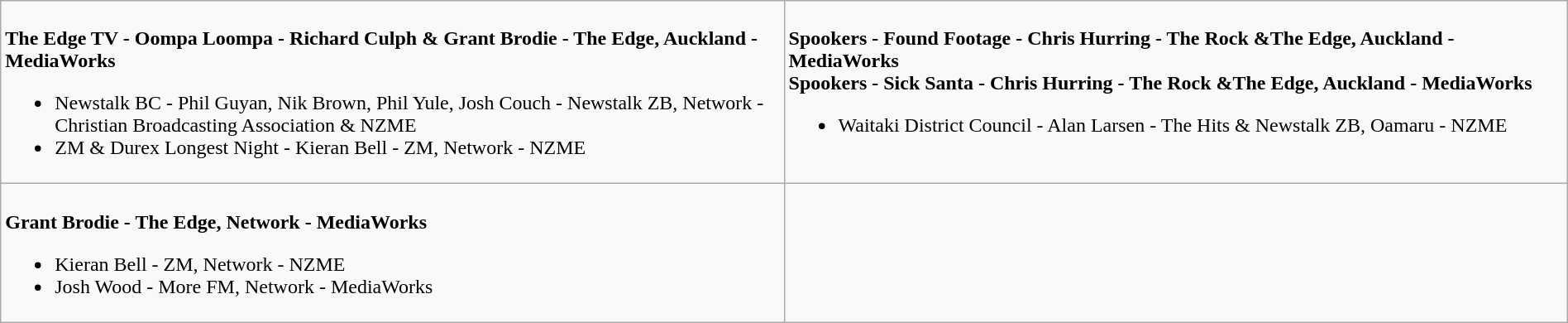<table class=wikitable width="100%">
<tr>
<td valign="top" width="50%"><br>
<strong>The Edge TV - Oompa Loompa - Richard Culph & Grant Brodie - The Edge, Auckland - MediaWorks</strong><ul><li>Newstalk BC - Phil Guyan, Nik Brown, Phil Yule, Josh Couch - Newstalk ZB, Network - Christian Broadcasting Association & NZME</li><li>ZM & Durex Longest Night - Kieran Bell - ZM, Network - NZME</li></ul></td>
<td valign="top"  width="50%"><br>
<strong>Spookers - Found Footage - Chris Hurring - The Rock &The Edge, Auckland - MediaWorks</strong><br><strong>Spookers - Sick Santa - Chris Hurring - The Rock &The Edge, Auckland - MediaWorks</strong><ul><li>Waitaki District Council - Alan Larsen - The Hits & Newstalk ZB, Oamaru - NZME</li></ul></td>
</tr>
<tr>
<td valign="top" width="50%"><br>
<strong>Grant Brodie - The Edge, Network - MediaWorks</strong><ul><li>Kieran Bell - ZM, Network - NZME</li><li>Josh Wood - More FM, Network - MediaWorks</li></ul></td>
<td valign="top"  width="50%"></td>
</tr>
</table>
